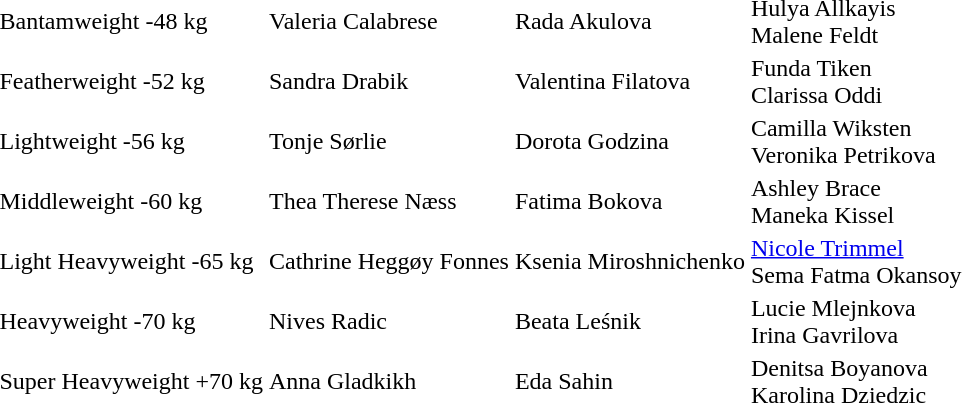<table>
<tr>
<td>Bantamweight -48 kg</td>
<td>Valeria Calabrese </td>
<td>Rada Akulova </td>
<td>Hulya Allkayis <br>Malene Feldt </td>
</tr>
<tr>
<td>Featherweight -52 kg</td>
<td>Sandra Drabik </td>
<td>Valentina Filatova </td>
<td>Funda Tiken <br>Clarissa Oddi </td>
</tr>
<tr>
<td>Lightweight -56 kg</td>
<td>Tonje Sørlie </td>
<td>Dorota Godzina </td>
<td>Camilla Wiksten <br>Veronika Petrikova </td>
</tr>
<tr>
<td>Middleweight -60 kg</td>
<td>Thea Therese Næss </td>
<td>Fatima Bokova </td>
<td>Ashley Brace <br>Maneka Kissel </td>
</tr>
<tr>
<td>Light Heavyweight -65 kg</td>
<td>Cathrine Heggøy Fonnes </td>
<td>Ksenia Miroshnichenko </td>
<td><a href='#'>Nicole Trimmel</a> <br>Sema Fatma Okansoy </td>
</tr>
<tr>
<td>Heavyweight -70 kg</td>
<td>Nives Radic </td>
<td>Beata Leśnik </td>
<td>Lucie Mlejnkova <br>Irina Gavrilova </td>
</tr>
<tr>
<td>Super Heavyweight +70 kg</td>
<td>Anna Gladkikh </td>
<td>Eda Sahin </td>
<td>Denitsa Boyanova <br>Karolina Dziedzic </td>
</tr>
<tr>
</tr>
</table>
